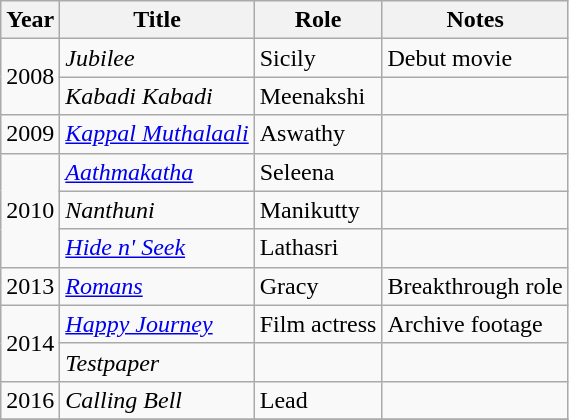<table class="wikitable sortable mw-collapsible">
<tr>
<th>Year</th>
<th>Title</th>
<th>Role</th>
<th>Notes</th>
</tr>
<tr>
<td rowspan="2">2008</td>
<td><em>Jubilee</em></td>
<td>Sicily</td>
<td>Debut movie</td>
</tr>
<tr>
<td><em>Kabadi Kabadi</em></td>
<td>Meenakshi</td>
<td></td>
</tr>
<tr>
<td>2009</td>
<td><em><a href='#'>Kappal Muthalaali</a></em></td>
<td>Aswathy</td>
<td></td>
</tr>
<tr>
<td rowspan="3">2010</td>
<td><em><a href='#'>Aathmakatha</a></em></td>
<td>Seleena</td>
<td></td>
</tr>
<tr>
<td><em>Nanthuni</em></td>
<td>Manikutty</td>
<td></td>
</tr>
<tr>
<td><em><a href='#'>Hide n' Seek</a></em></td>
<td>Lathasri</td>
<td></td>
</tr>
<tr>
<td>2013</td>
<td><em><a href='#'>Romans</a></em></td>
<td>Gracy</td>
<td>Breakthrough role</td>
</tr>
<tr>
<td rowspan="2">2014</td>
<td><em><a href='#'>Happy Journey</a></em></td>
<td>Film actress</td>
<td>Archive footage</td>
</tr>
<tr>
<td><em>Testpaper</em></td>
<td></td>
<td></td>
</tr>
<tr>
<td>2016</td>
<td><em>Calling Bell</em></td>
<td>Lead</td>
<td></td>
</tr>
<tr>
</tr>
</table>
